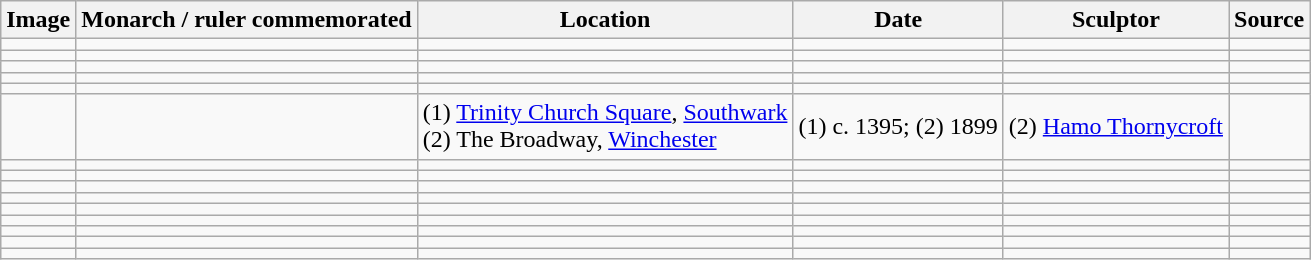<table class="wikitable sortable">
<tr>
<th>Image</th>
<th>Monarch / ruler commemorated</th>
<th>Location</th>
<th>Date</th>
<th>Sculptor</th>
<th>Source</th>
</tr>
<tr>
<td></td>
<td></td>
<td></td>
<td></td>
<td></td>
<td></td>
</tr>
<tr>
<td></td>
<td></td>
<td></td>
<td></td>
<td></td>
<td></td>
</tr>
<tr>
<td></td>
<td></td>
<td></td>
<td></td>
<td></td>
<td></td>
</tr>
<tr>
<td></td>
<td></td>
<td></td>
<td></td>
<td></td>
<td></td>
</tr>
<tr>
<td></td>
<td></td>
<td></td>
<td></td>
<td></td>
<td></td>
</tr>
<tr>
<td></td>
<td></td>
<td>(1) <a href='#'>Trinity Church Square</a>, <a href='#'>Southwark</a><br>(2) The Broadway,  <a href='#'>Winchester</a></td>
<td>(1) c. 1395; (2) 1899</td>
<td>(2) <a href='#'>Hamo Thornycroft</a></td>
<td></td>
</tr>
<tr>
<td></td>
<td></td>
<td></td>
<td></td>
<td></td>
<td></td>
</tr>
<tr>
<td></td>
<td></td>
<td></td>
<td></td>
<td></td>
<td></td>
</tr>
<tr>
<td></td>
<td></td>
<td></td>
<td></td>
<td></td>
<td></td>
</tr>
<tr>
<td></td>
<td></td>
<td></td>
<td></td>
<td></td>
<td></td>
</tr>
<tr>
<td></td>
<td></td>
<td></td>
<td></td>
<td></td>
<td></td>
</tr>
<tr>
<td></td>
<td></td>
<td></td>
<td></td>
<td></td>
<td></td>
</tr>
<tr>
<td></td>
<td></td>
<td></td>
<td></td>
<td></td>
<td></td>
</tr>
<tr>
<td></td>
<td></td>
<td></td>
<td></td>
<td></td>
<td></td>
</tr>
<tr>
<td></td>
<td></td>
<td></td>
<td></td>
<td></td>
<td></td>
</tr>
</table>
